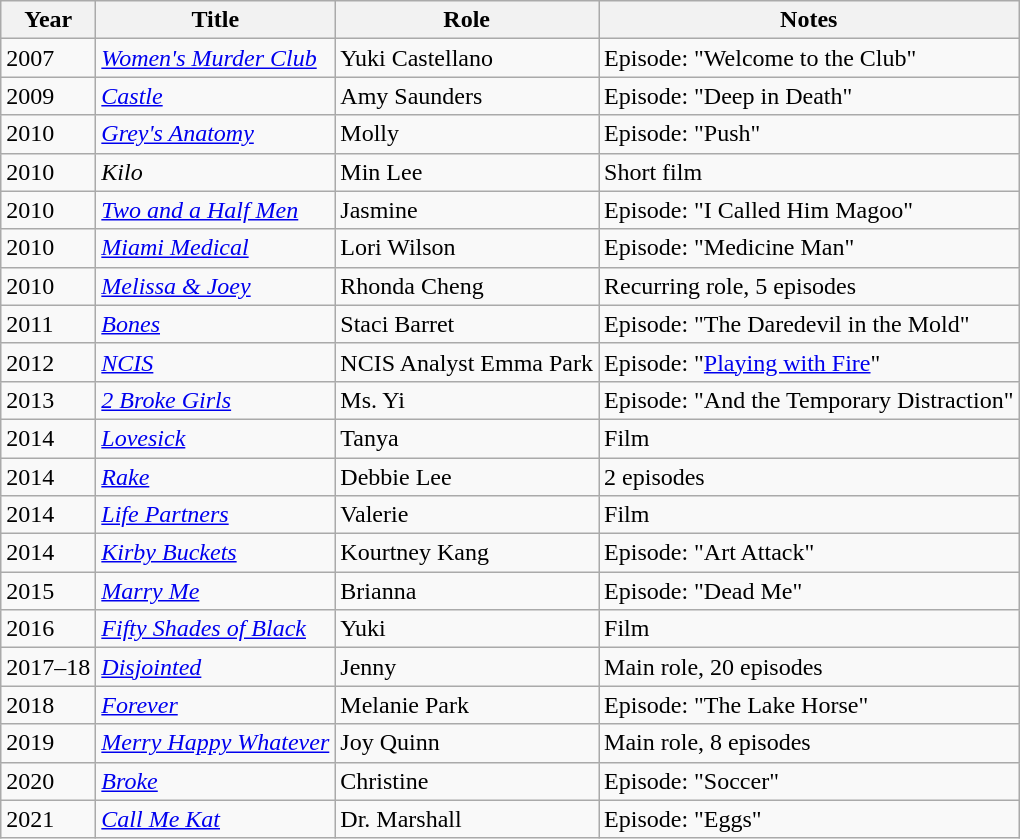<table class="wikitable sortable">
<tr>
<th>Year</th>
<th>Title</th>
<th>Role</th>
<th class="unsortable">Notes</th>
</tr>
<tr>
<td>2007</td>
<td><em><a href='#'>Women's Murder Club</a></em></td>
<td>Yuki Castellano</td>
<td>Episode: "Welcome to the Club"</td>
</tr>
<tr>
<td>2009</td>
<td><em><a href='#'>Castle</a></em></td>
<td>Amy Saunders</td>
<td>Episode: "Deep in Death"</td>
</tr>
<tr>
<td>2010</td>
<td><em><a href='#'>Grey's Anatomy</a></em></td>
<td>Molly</td>
<td>Episode: "Push"</td>
</tr>
<tr>
<td>2010</td>
<td><em>Kilo</em></td>
<td>Min Lee</td>
<td>Short film</td>
</tr>
<tr>
<td>2010</td>
<td><em><a href='#'>Two and a Half Men</a></em></td>
<td>Jasmine</td>
<td>Episode: "I Called Him Magoo"</td>
</tr>
<tr>
<td>2010</td>
<td><em><a href='#'>Miami Medical</a></em></td>
<td>Lori Wilson</td>
<td>Episode: "Medicine Man"</td>
</tr>
<tr>
<td>2010</td>
<td><em><a href='#'>Melissa & Joey</a></em></td>
<td>Rhonda Cheng</td>
<td>Recurring role, 5 episodes</td>
</tr>
<tr>
<td>2011</td>
<td><em><a href='#'>Bones</a></em></td>
<td>Staci Barret</td>
<td>Episode: "The Daredevil in the Mold"</td>
</tr>
<tr>
<td>2012</td>
<td><em><a href='#'>NCIS</a></em></td>
<td>NCIS Analyst Emma Park</td>
<td>Episode: "<a href='#'>Playing with Fire</a>"</td>
</tr>
<tr>
<td>2013</td>
<td><em><a href='#'>2 Broke Girls</a></em></td>
<td>Ms. Yi</td>
<td>Episode: "And the Temporary Distraction"</td>
</tr>
<tr>
<td>2014</td>
<td><em><a href='#'>Lovesick</a></em></td>
<td>Tanya</td>
<td>Film</td>
</tr>
<tr>
<td>2014</td>
<td><em><a href='#'>Rake</a></em></td>
<td>Debbie Lee</td>
<td>2 episodes</td>
</tr>
<tr>
<td>2014</td>
<td><em><a href='#'>Life Partners</a></em></td>
<td>Valerie</td>
<td>Film</td>
</tr>
<tr>
<td>2014</td>
<td><em><a href='#'>Kirby Buckets</a></em></td>
<td>Kourtney Kang</td>
<td>Episode: "Art Attack"</td>
</tr>
<tr>
<td>2015</td>
<td><em><a href='#'>Marry Me</a></em></td>
<td>Brianna</td>
<td>Episode: "Dead Me"</td>
</tr>
<tr>
<td>2016</td>
<td><em><a href='#'>Fifty Shades of Black</a></em></td>
<td>Yuki</td>
<td>Film</td>
</tr>
<tr>
<td>2017–18</td>
<td><em><a href='#'>Disjointed</a></em></td>
<td>Jenny</td>
<td>Main role, 20 episodes</td>
</tr>
<tr>
<td>2018</td>
<td><em><a href='#'>Forever</a></em></td>
<td>Melanie Park</td>
<td>Episode: "The Lake Horse"</td>
</tr>
<tr>
<td>2019</td>
<td><em><a href='#'>Merry Happy Whatever</a></em></td>
<td>Joy Quinn</td>
<td>Main role, 8 episodes</td>
</tr>
<tr>
<td>2020</td>
<td><em><a href='#'>Broke</a></em></td>
<td>Christine</td>
<td>Episode: "Soccer"</td>
</tr>
<tr>
<td>2021</td>
<td><em><a href='#'>Call Me Kat</a></em></td>
<td>Dr. Marshall</td>
<td>Episode: "Eggs"</td>
</tr>
</table>
